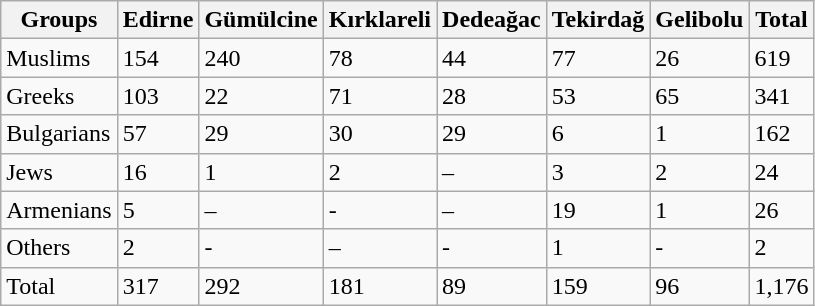<table class="wikitable sortable">
<tr>
<th>Groups</th>
<th>Edirne</th>
<th>Gümülcine</th>
<th>Kırklareli</th>
<th>Dedeağac</th>
<th>Tekirdağ</th>
<th>Gelibolu</th>
<th>Total</th>
</tr>
<tr>
<td>Muslims</td>
<td>154</td>
<td>240</td>
<td>78</td>
<td>44</td>
<td>77</td>
<td>26</td>
<td>619</td>
</tr>
<tr>
<td>Greeks</td>
<td>103</td>
<td>22</td>
<td>71</td>
<td>28</td>
<td>53</td>
<td>65</td>
<td>341</td>
</tr>
<tr>
<td>Bulgarians</td>
<td>57</td>
<td>29</td>
<td>30</td>
<td>29</td>
<td>6</td>
<td>1</td>
<td>162</td>
</tr>
<tr>
<td>Jews</td>
<td>16</td>
<td>1</td>
<td>2</td>
<td>–</td>
<td>3</td>
<td>2</td>
<td>24</td>
</tr>
<tr>
<td>Armenians</td>
<td>5</td>
<td>–</td>
<td>-</td>
<td>–</td>
<td>19</td>
<td>1</td>
<td>26</td>
</tr>
<tr>
<td>Others</td>
<td>2</td>
<td>-</td>
<td>–</td>
<td>-</td>
<td>1</td>
<td>-</td>
<td>2</td>
</tr>
<tr>
<td>Total</td>
<td>317</td>
<td>292</td>
<td>181</td>
<td>89</td>
<td>159</td>
<td>96</td>
<td>1,176</td>
</tr>
</table>
